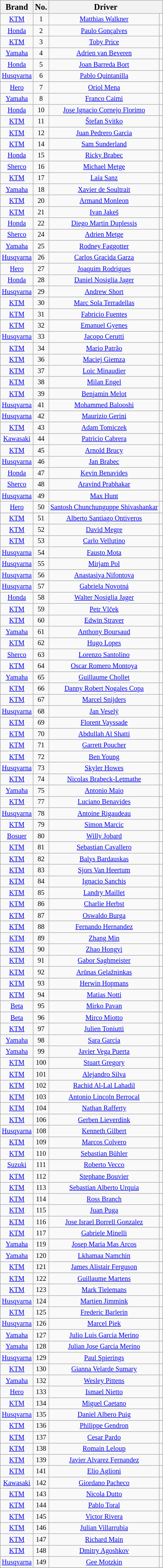<table class="wikitable" style="font-size:85%;">
<tr>
<th><big>Brand </big></th>
<th><big>No.</big></th>
<th colspan=2><big>Driver</big></th>
</tr>
<tr>
<td align=center><a href='#'>KTM</a></td>
<td align=center>1</td>
<td align=center><a href='#'>Matthias Walkner</a></td>
<td></td>
</tr>
<tr>
<td align=center><a href='#'>Honda</a></td>
<td align=center>2</td>
<td align=center><a href='#'>Paulo Gonçalves</a></td>
<td></td>
</tr>
<tr>
<td align=center><a href='#'>KTM</a></td>
<td align=center>3</td>
<td align=center><a href='#'>Toby Price</a></td>
<td></td>
</tr>
<tr>
<td align=center><a href='#'>Yamaha</a></td>
<td align=center>4</td>
<td align=center><a href='#'>Adrien van Beveren</a></td>
<td></td>
</tr>
<tr>
<td align=center><a href='#'>Honda</a></td>
<td align=center>5</td>
<td align=center><a href='#'>Joan Barreda Bort</a></td>
<td></td>
</tr>
<tr>
<td align=center><a href='#'>Husqvarna</a></td>
<td align=center>6</td>
<td align=center><a href='#'>Pablo Quintanilla</a></td>
<td></td>
</tr>
<tr>
<td align=center><a href='#'>Hero</a></td>
<td align=center>7</td>
<td align=center><a href='#'>Oriol Mena</a></td>
<td></td>
</tr>
<tr>
<td align=center><a href='#'>Yamaha</a></td>
<td align=center>8</td>
<td align=center><a href='#'>Franco Caimi</a></td>
<td></td>
</tr>
<tr>
<td align=center><a href='#'>Honda</a></td>
<td align=center>10</td>
<td align=center><a href='#'>Jose Ignacio Cornejo Florimo</a></td>
<td></td>
</tr>
<tr>
<td align=center><a href='#'>KTM</a></td>
<td align=center>11</td>
<td align=center><a href='#'>Štefan Svitko</a></td>
<td></td>
</tr>
<tr>
<td align=center><a href='#'>KTM</a></td>
<td align=center>12</td>
<td align=center><a href='#'>Juan Pedrero Garcia</a></td>
<td></td>
</tr>
<tr>
<td align=center><a href='#'>KTM</a></td>
<td align=center>14</td>
<td align=center><a href='#'>Sam Sunderland</a></td>
<td></td>
</tr>
<tr>
<td align=center><a href='#'>Honda</a></td>
<td align=center>15</td>
<td align=center><a href='#'>Ricky Brabec</a></td>
<td></td>
</tr>
<tr>
<td align=center><a href='#'>Sherco</a></td>
<td align=center>16</td>
<td align=center><a href='#'>Michael Metge</a></td>
<td></td>
</tr>
<tr>
<td align=center><a href='#'>KTM</a></td>
<td align=center>17</td>
<td align=center><a href='#'>Laia Sanz</a></td>
<td></td>
</tr>
<tr>
<td align=center><a href='#'>Yamaha</a></td>
<td align=center>18</td>
<td align=center><a href='#'>Xavier de Soultrait</a></td>
<td></td>
</tr>
<tr>
<td align=center><a href='#'>KTM</a></td>
<td align=center>20</td>
<td align=center><a href='#'>Armand Monleon</a></td>
<td></td>
</tr>
<tr>
<td align=center><a href='#'>KTM</a></td>
<td align=center>21</td>
<td align=center><a href='#'>Ivan Jakeš</a></td>
<td></td>
</tr>
<tr>
<td align=center><a href='#'>Honda</a></td>
<td align=center>22</td>
<td align=center><a href='#'>Diego Martin Duplessis</a></td>
<td></td>
</tr>
<tr>
<td align=center><a href='#'>Sherco</a></td>
<td align=center>24</td>
<td align=center><a href='#'>Adrien Metge</a></td>
<td></td>
</tr>
<tr>
<td align=center><a href='#'>Yamaha</a></td>
<td align=center>25</td>
<td align=center><a href='#'>Rodney Faggotter</a></td>
<td></td>
</tr>
<tr>
<td align=center><a href='#'>Husqvarna</a></td>
<td align=center>26</td>
<td align=center><a href='#'>Carlos Gracida Garza</a></td>
<td></td>
</tr>
<tr>
<td align=center><a href='#'>Hero</a></td>
<td align=center>27</td>
<td align=center><a href='#'>Joaquim Rodrigues</a></td>
<td></td>
</tr>
<tr>
<td align=center><a href='#'>Honda</a></td>
<td align=center>28</td>
<td align=center><a href='#'>Daniel Nosiglia Jager</a></td>
<td></td>
</tr>
<tr>
<td align=center><a href='#'>Husqvarna</a></td>
<td align=center>29</td>
<td align=center><a href='#'>Andrew Short</a></td>
<td></td>
</tr>
<tr>
<td align=center><a href='#'>KTM</a></td>
<td align=center>30</td>
<td align=center><a href='#'>Marc Sola Terradellas</a></td>
<td></td>
</tr>
<tr>
<td align=center><a href='#'>KTM</a></td>
<td align=center>31</td>
<td align=center><a href='#'>Fabricio Fuentes</a></td>
<td></td>
</tr>
<tr>
<td align=center><a href='#'>KTM</a></td>
<td align=center>32</td>
<td align=center><a href='#'>Emanuel Gyenes</a></td>
<td></td>
</tr>
<tr>
<td align=center><a href='#'>Husqvarna</a></td>
<td align=center>33</td>
<td align=center><a href='#'>Jacopo Cerutti</a></td>
<td></td>
</tr>
<tr>
<td align=center><a href='#'>KTM</a></td>
<td align=center>34</td>
<td align=center><a href='#'>Mario Patrão</a></td>
<td></td>
</tr>
<tr>
<td align=center><a href='#'>KTM</a></td>
<td align=center>36</td>
<td align=center><a href='#'>Maciej Giemza</a></td>
<td></td>
</tr>
<tr>
<td align=center><a href='#'>KTM</a></td>
<td align=center>37</td>
<td align=center><a href='#'>Loic Minaudier</a></td>
<td></td>
</tr>
<tr>
<td align=center><a href='#'>KTM</a></td>
<td align=center>38</td>
<td align=center><a href='#'>Milan Engel</a></td>
<td></td>
</tr>
<tr>
<td align=center><a href='#'>KTM</a></td>
<td align=center>39</td>
<td align=center><a href='#'>Benjamin Melot</a></td>
<td></td>
</tr>
<tr>
<td align=center><a href='#'>Husqvarna</a></td>
<td align=center>41</td>
<td align=center><a href='#'>Mohammed Balooshi</a></td>
<td></td>
</tr>
<tr>
<td align=center><a href='#'>Husqvarna</a></td>
<td align=center>42</td>
<td align=center><a href='#'>Maurizio Gerini</a></td>
<td></td>
</tr>
<tr>
<td align=center><a href='#'>KTM</a></td>
<td align=center>43</td>
<td align=center><a href='#'>Adam Tomiczek</a></td>
<td></td>
</tr>
<tr>
<td align=center><a href='#'>Kawasaki</a></td>
<td align=center>44</td>
<td align=center><a href='#'>Patricio Cabrera</a></td>
<td></td>
</tr>
<tr>
<td align=center><a href='#'>KTM</a></td>
<td align=center>45</td>
<td align=center><a href='#'>Arnold Brucy</a></td>
<td></td>
</tr>
<tr>
<td align=center><a href='#'>Husqvarna</a></td>
<td align=center>46</td>
<td align=center><a href='#'>Jan Brabec</a></td>
<td></td>
</tr>
<tr>
<td align=center><a href='#'>Honda</a></td>
<td align=center>47</td>
<td align=center><a href='#'>Kevin Benavides</a></td>
<td></td>
</tr>
<tr>
<td align=center><a href='#'>Sherco</a></td>
<td align=center>48</td>
<td align=center><a href='#'>Aravind Prabhakar</a></td>
<td></td>
</tr>
<tr>
<td align=center><a href='#'>Husqvarna</a></td>
<td align=center>49</td>
<td align=center><a href='#'>Max Hunt</a></td>
<td></td>
</tr>
<tr>
<td align=center><a href='#'>Hero</a></td>
<td align=center>50</td>
<td align=center><a href='#'>Santosh Chunchunguppe Shivashankar</a></td>
<td></td>
</tr>
<tr>
<td align=center><a href='#'>KTM</a></td>
<td align=center>51</td>
<td align=center><a href='#'>Alberto Santiago Ontiveros</a></td>
<td></td>
</tr>
<tr>
<td align=center><a href='#'>KTM</a></td>
<td align=center>52</td>
<td align=center><a href='#'>David Megre</a></td>
<td></td>
</tr>
<tr>
<td align=center><a href='#'>KTM</a></td>
<td align=center>53</td>
<td align=center><a href='#'>Carlo Vellutino</a></td>
<td></td>
</tr>
<tr>
<td align=center><a href='#'>Husqvarna</a></td>
<td align=center>54</td>
<td align=center><a href='#'>Fausto Mota</a></td>
<td></td>
</tr>
<tr>
<td align=center><a href='#'>Husqvarna</a></td>
<td align=center>55</td>
<td align=center><a href='#'>Mirjam Pol</a></td>
<td></td>
</tr>
<tr>
<td align=center><a href='#'>Husqvarna</a></td>
<td align=center>56</td>
<td align=center><a href='#'>Anastasiya Nifontova</a></td>
<td></td>
</tr>
<tr>
<td align=center><a href='#'>Husqvarna</a></td>
<td align=center>57</td>
<td align=center><a href='#'>Gabriela Novotná</a></td>
<td></td>
</tr>
<tr>
<td align=center><a href='#'>Honda</a></td>
<td align=center>58</td>
<td align=center><a href='#'>Walter Nosiglia Jager</a></td>
<td></td>
</tr>
<tr>
<td align=center><a href='#'>KTM</a></td>
<td align=center>59</td>
<td align=center><a href='#'>Petr Vlček</a></td>
<td></td>
</tr>
<tr>
<td align=center><a href='#'>KTM</a></td>
<td align=center>60</td>
<td align=center><a href='#'>Edwin Straver</a></td>
<td></td>
</tr>
<tr>
<td align=center><a href='#'>Yamaha</a></td>
<td align=center>61</td>
<td align=center><a href='#'>Anthony Boursaud</a></td>
<td></td>
</tr>
<tr>
<td align=center><a href='#'>KTM</a></td>
<td align=center>62</td>
<td align=center><a href='#'>Hugo Lopes</a></td>
<td></td>
</tr>
<tr>
<td align=center><a href='#'>Sherco</a></td>
<td align=center>63</td>
<td align=center><a href='#'>Lorenzo Santolino</a></td>
<td></td>
</tr>
<tr>
<td align=center><a href='#'>KTM</a></td>
<td align=center>64</td>
<td align=center><a href='#'>Oscar Romero Montoya</a></td>
<td></td>
</tr>
<tr>
<td align=center><a href='#'>Yamaha</a></td>
<td align=center>65</td>
<td align=center><a href='#'>Guillaume Chollet</a></td>
<td></td>
</tr>
<tr>
<td align=center><a href='#'>KTM</a></td>
<td align=center>66</td>
<td align=center><a href='#'>Danny Robert Nogales Copa</a></td>
<td></td>
</tr>
<tr>
<td align=center><a href='#'>KTM</a></td>
<td align=center>67</td>
<td align=center><a href='#'>Marcel Snijders</a></td>
<td></td>
</tr>
<tr>
<td align=center><a href='#'>Husqvarna</a></td>
<td align=center>68</td>
<td align=center><a href='#'>Jan Veselý</a></td>
<td></td>
</tr>
<tr>
<td align=center><a href='#'>KTM</a></td>
<td align=center>69</td>
<td align=center><a href='#'>Florent Vayssade</a></td>
<td></td>
</tr>
<tr>
<td align=center><a href='#'>KTM</a></td>
<td align=center>70</td>
<td align=center><a href='#'>Abdullah Al Shatti</a></td>
<td></td>
</tr>
<tr>
<td align=center><a href='#'>KTM</a></td>
<td align=center>71</td>
<td align=center><a href='#'>Garrett Poucher</a></td>
<td></td>
</tr>
<tr>
<td align=center><a href='#'>KTM</a></td>
<td align=center>72</td>
<td align=center><a href='#'>Ben Young</a></td>
<td></td>
</tr>
<tr>
<td align=center><a href='#'>Husqvarna</a></td>
<td align=center>73</td>
<td align=center><a href='#'>Skyler Howes</a></td>
<td></td>
</tr>
<tr>
<td align=center><a href='#'>KTM</a></td>
<td align=center>74</td>
<td align=center><a href='#'>Nicolas Brabeck-Letmathe</a></td>
<td></td>
</tr>
<tr>
<td align=center><a href='#'>Yamaha</a></td>
<td align=center>75</td>
<td align=center><a href='#'>Antonio Maio</a></td>
<td></td>
</tr>
<tr>
<td align=center><a href='#'>KTM</a></td>
<td align=center>77</td>
<td align=center><a href='#'>Luciano Benavides</a></td>
<td></td>
</tr>
<tr>
<td align=center><a href='#'>Husqvarna</a></td>
<td align=center>78</td>
<td align=center><a href='#'>Antoine Rigaudeau</a></td>
<td></td>
</tr>
<tr>
<td align=center><a href='#'>KTM</a></td>
<td align=center>79</td>
<td align=center><a href='#'>Simon Marcic</a></td>
<td></td>
</tr>
<tr>
<td align=center><a href='#'>Bosuer</a></td>
<td align=center>80</td>
<td align=center><a href='#'>Willy Jobard</a></td>
<td></td>
</tr>
<tr>
<td align=center><a href='#'>KTM</a></td>
<td align=center>81</td>
<td align=center><a href='#'>Sebastian Cavallero</a></td>
<td></td>
</tr>
<tr>
<td align=center><a href='#'>KTM</a></td>
<td align=center>82</td>
<td align=center><a href='#'>Balys Bardauskas</a></td>
<td></td>
</tr>
<tr>
<td align=center><a href='#'>KTM</a></td>
<td align=center>83</td>
<td align=center><a href='#'>Sjors Van Heertum</a></td>
<td></td>
</tr>
<tr>
<td align=center><a href='#'>KTM</a></td>
<td align=center>84</td>
<td align=center><a href='#'>Ignacio Sanchis</a></td>
<td></td>
</tr>
<tr>
<td align=center><a href='#'>KTM</a></td>
<td align=center>85</td>
<td align=center><a href='#'>Landry Maillet</a></td>
<td></td>
</tr>
<tr>
<td align=center><a href='#'>KTM</a></td>
<td align=center>86</td>
<td align=center><a href='#'>Charlie Herbst</a></td>
<td></td>
</tr>
<tr>
<td align=center><a href='#'>KTM</a></td>
<td align=center>87</td>
<td align=center><a href='#'>Oswaldo Burga</a></td>
<td></td>
</tr>
<tr>
<td align=center><a href='#'>KTM</a></td>
<td align=center>88</td>
<td align=center><a href='#'>Fernando Hernandez</a></td>
<td></td>
</tr>
<tr>
<td align=center><a href='#'>KTM</a></td>
<td align=center>89</td>
<td align=center><a href='#'>Zhang Min</a></td>
<td></td>
</tr>
<tr>
<td align=center><a href='#'>KTM</a></td>
<td align=center>90</td>
<td align=center><a href='#'>Zhao Hongyi</a></td>
<td></td>
</tr>
<tr>
<td align=center><a href='#'>KTM</a></td>
<td align=center>91</td>
<td align=center><a href='#'>Gabor Saghmeister</a></td>
<td></td>
</tr>
<tr>
<td align=center><a href='#'>KTM</a></td>
<td align=center>92</td>
<td align=center><a href='#'>Arūnas Gelažninkas</a></td>
<td></td>
</tr>
<tr>
<td align=center><a href='#'>KTM</a></td>
<td align=center>93</td>
<td align=center><a href='#'>Herwin Hopmans</a></td>
<td></td>
</tr>
<tr>
<td align=center><a href='#'>KTM</a></td>
<td align=center>94</td>
<td align=center><a href='#'>Matias Notti</a></td>
<td></td>
</tr>
<tr>
<td align=center><a href='#'>Beta</a></td>
<td align=center>95</td>
<td align=center><a href='#'>Mirko Pavan</a></td>
<td></td>
</tr>
<tr>
<td align=center><a href='#'>Beta</a></td>
<td align=center>96</td>
<td align=center><a href='#'>Mirco Miotto</a></td>
<td></td>
</tr>
<tr>
<td align=center><a href='#'>KTM</a></td>
<td align=center>97</td>
<td align=center><a href='#'>Julien Toniutti</a></td>
<td></td>
</tr>
<tr>
<td align=center><a href='#'>Yamaha</a></td>
<td align=center>98</td>
<td align=center><a href='#'>Sara Garcia</a></td>
<td></td>
</tr>
<tr>
<td align=center><a href='#'>Yamaha</a></td>
<td align=center>99</td>
<td align=center><a href='#'>Javier Vega Puerta</a></td>
<td></td>
</tr>
<tr>
<td align=center><a href='#'>KTM</a></td>
<td align=center>100</td>
<td align=center><a href='#'>Stuart Gregory</a></td>
<td></td>
</tr>
<tr>
<td align=center><a href='#'>KTM</a></td>
<td align=center>101</td>
<td align=center><a href='#'>Alejandro Silva</a></td>
<td></td>
</tr>
<tr>
<td align=center><a href='#'>KTM</a></td>
<td align=center>102</td>
<td align=center><a href='#'>Rachid Al-Lal Lahadil</a></td>
<td></td>
</tr>
<tr>
<td align=center><a href='#'>KTM</a></td>
<td align=center>103</td>
<td align=center><a href='#'>Antonio Lincoln Berrocal</a></td>
<td></td>
</tr>
<tr>
<td align=center><a href='#'>KTM</a></td>
<td align=center>104</td>
<td align=center><a href='#'>Nathan Rafferty</a></td>
<td></td>
</tr>
<tr>
<td align=center><a href='#'>KTM</a></td>
<td align=center>106</td>
<td align=center><a href='#'>Gerben Lieverdink</a></td>
<td></td>
</tr>
<tr>
<td align=center><a href='#'>Husqvarna</a></td>
<td align=center>108</td>
<td align=center><a href='#'>Kenneth Gilbert</a></td>
<td></td>
</tr>
<tr>
<td align=center><a href='#'>KTM</a></td>
<td align=center>109</td>
<td align=center><a href='#'>Marcos Colvero</a></td>
<td></td>
</tr>
<tr>
<td align=center><a href='#'>KTM</a></td>
<td align=center>110</td>
<td align=center><a href='#'>Sebastian Bühler</a></td>
<td></td>
</tr>
<tr>
<td align=center><a href='#'>Suzuki</a></td>
<td align=center>111</td>
<td align=center><a href='#'>Roberto Vecco</a></td>
<td></td>
</tr>
<tr>
<td align=center><a href='#'>KTM</a></td>
<td align=center>112</td>
<td align=center><a href='#'>Stephane Bouvier</a></td>
<td></td>
</tr>
<tr>
<td align=center><a href='#'>KTM</a></td>
<td align=center>113</td>
<td align=center><a href='#'>Sebastian Alberto Urquia</a></td>
<td></td>
</tr>
<tr>
<td align=center><a href='#'>KTM</a></td>
<td align=center>114</td>
<td align=center><a href='#'>Ross Branch</a></td>
<td></td>
</tr>
<tr>
<td align=center><a href='#'>KTM</a></td>
<td align=center>115</td>
<td align=center><a href='#'>Juan Puga</a></td>
<td></td>
</tr>
<tr>
<td align=center><a href='#'>KTM</a></td>
<td align=center>116</td>
<td align=center><a href='#'>Jose Israel Borrell Gonzalez</a></td>
<td></td>
</tr>
<tr>
<td align=center><a href='#'>KTM</a></td>
<td align=center>117</td>
<td align=center><a href='#'>Gabriele Minelli</a></td>
<td></td>
</tr>
<tr>
<td align=center><a href='#'>Yamaha</a></td>
<td align=center>119</td>
<td align=center><a href='#'>Josep Maria Mas Arcos</a></td>
<td></td>
</tr>
<tr>
<td align=center><a href='#'>Yamaha</a></td>
<td align=center>120</td>
<td align=center><a href='#'>Lkhamaa Namchin</a></td>
<td></td>
</tr>
<tr>
<td align=center><a href='#'>KTM</a></td>
<td align=center>121</td>
<td align=center><a href='#'>James Alistair Ferguson</a></td>
<td></td>
</tr>
<tr>
<td align=center><a href='#'>KTM</a></td>
<td align=center>122</td>
<td align=center><a href='#'>Guillaume Martens</a></td>
<td></td>
</tr>
<tr>
<td align=center><a href='#'>KTM</a></td>
<td align=center>123</td>
<td align=center><a href='#'>Mark Tielemans</a></td>
<td></td>
</tr>
<tr>
<td align=center><a href='#'>Husqvarna</a></td>
<td align=center>124</td>
<td align=center><a href='#'>Martien Jimmink</a></td>
<td></td>
</tr>
<tr>
<td align=center><a href='#'>KTM</a></td>
<td align=center>125</td>
<td align=center><a href='#'>Frederic Barlerin</a></td>
<td></td>
</tr>
<tr>
<td align=center><a href='#'>Husqvarna</a></td>
<td align=center>126</td>
<td align=center><a href='#'>Marcel Piek</a></td>
<td></td>
</tr>
<tr>
<td align=center><a href='#'>Yamaha</a></td>
<td align=center>127</td>
<td align=center><a href='#'>Julio Luis Garcia Merino</a></td>
<td></td>
</tr>
<tr>
<td align=center><a href='#'>Yamaha</a></td>
<td align=center>128</td>
<td align=center><a href='#'>Julian Jose Garcia Merino</a></td>
<td></td>
</tr>
<tr>
<td align=center><a href='#'>Husqvarna</a></td>
<td align=center>129</td>
<td align=center><a href='#'>Paul Spierings</a></td>
<td></td>
</tr>
<tr>
<td align=center><a href='#'>KTM</a></td>
<td align=center>130</td>
<td align=center><a href='#'>Gianna Velarde Sumary</a></td>
<td></td>
</tr>
<tr>
<td align=center><a href='#'>Yamaha</a></td>
<td align=center>132</td>
<td align=center><a href='#'>Wesley Pittens</a></td>
<td></td>
</tr>
<tr>
<td align=center><a href='#'>Hero</a></td>
<td align=center>133</td>
<td align=center><a href='#'>Ismael Nietto</a></td>
<td></td>
</tr>
<tr>
<td align=center><a href='#'>KTM</a></td>
<td align=center>134</td>
<td align=center><a href='#'>Miguel Caetano</a></td>
<td></td>
</tr>
<tr>
<td align=center><a href='#'>Husqvarna</a></td>
<td align=center>135</td>
<td align=center><a href='#'>Daniel Albero Puig</a></td>
<td></td>
</tr>
<tr>
<td align=center><a href='#'>KTM</a></td>
<td align=center>136</td>
<td align=center><a href='#'>Philippe Gendron</a></td>
<td></td>
</tr>
<tr>
<td align=center><a href='#'>KTM</a></td>
<td align=center>137</td>
<td align=center><a href='#'>Cesar Pardo</a></td>
<td></td>
</tr>
<tr>
<td align=center><a href='#'>KTM</a></td>
<td align=center>138</td>
<td align=center><a href='#'>Romain Leloup</a></td>
<td></td>
</tr>
<tr>
<td align=center><a href='#'>KTM</a></td>
<td align=center>139</td>
<td align=center><a href='#'>Javier Alvarez Fernandez</a></td>
<td></td>
</tr>
<tr>
<td align=center><a href='#'>KTM</a></td>
<td align=center>141</td>
<td align=center><a href='#'>Elio Aglioni</a></td>
<td></td>
</tr>
<tr>
<td align=center><a href='#'>Kawasaki</a></td>
<td align=center>142</td>
<td align=center><a href='#'>Giordano Pacheco</a></td>
<td></td>
</tr>
<tr>
<td align=center><a href='#'>KTM</a></td>
<td align=center>143</td>
<td align=center><a href='#'>Nicola Dutto</a></td>
<td></td>
</tr>
<tr>
<td align=center><a href='#'>KTM</a></td>
<td align=center>144</td>
<td align=center><a href='#'>Pablo Toral</a></td>
<td></td>
</tr>
<tr>
<td align=center><a href='#'>KTM</a></td>
<td align=center>145</td>
<td align=center><a href='#'>Victor Rivera</a></td>
<td></td>
</tr>
<tr>
<td align=center><a href='#'>KTM</a></td>
<td align=center>146</td>
<td align=center><a href='#'>Julian Villarrubia</a></td>
<td></td>
</tr>
<tr>
<td align=center><a href='#'>KTM</a></td>
<td align=center>147</td>
<td align=center><a href='#'>Richard Main</a></td>
<td></td>
</tr>
<tr>
<td align=center><a href='#'>KTM</a></td>
<td align=center>148</td>
<td align=center><a href='#'>Dmitry Agoshkov</a></td>
<td></td>
</tr>
<tr>
<td align=center><a href='#'>Husqvarna</a></td>
<td align=center>149</td>
<td align=center><a href='#'>Gee Motzkin</a></td>
<td></td>
</tr>
<tr>
</tr>
</table>
